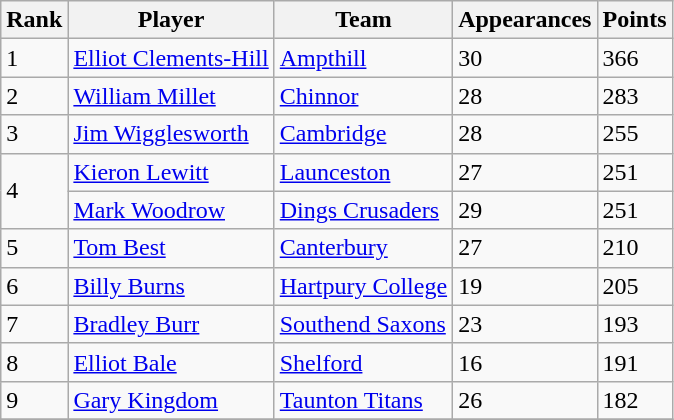<table class="wikitable">
<tr>
<th>Rank</th>
<th>Player</th>
<th>Team</th>
<th>Appearances</th>
<th>Points</th>
</tr>
<tr>
<td>1</td>
<td> <a href='#'>Elliot Clements-Hill</a></td>
<td><a href='#'>Ampthill</a></td>
<td>30</td>
<td>366</td>
</tr>
<tr>
<td>2</td>
<td> <a href='#'>William Millet</a></td>
<td><a href='#'>Chinnor</a></td>
<td>28</td>
<td>283</td>
</tr>
<tr>
<td>3</td>
<td> <a href='#'>Jim Wigglesworth</a></td>
<td><a href='#'>Cambridge</a></td>
<td>28</td>
<td>255</td>
</tr>
<tr>
<td rowspan=2>4</td>
<td> <a href='#'>Kieron Lewitt</a></td>
<td><a href='#'>Launceston</a></td>
<td>27</td>
<td>251</td>
</tr>
<tr>
<td> <a href='#'>Mark Woodrow</a></td>
<td><a href='#'>Dings Crusaders</a></td>
<td>29</td>
<td>251</td>
</tr>
<tr>
<td>5</td>
<td> <a href='#'>Tom Best</a></td>
<td><a href='#'>Canterbury</a></td>
<td>27</td>
<td>210</td>
</tr>
<tr>
<td>6</td>
<td> <a href='#'>Billy Burns</a></td>
<td><a href='#'>Hartpury College</a></td>
<td>19</td>
<td>205</td>
</tr>
<tr>
<td>7</td>
<td> <a href='#'>Bradley Burr</a></td>
<td><a href='#'>Southend Saxons</a></td>
<td>23</td>
<td>193</td>
</tr>
<tr>
<td>8</td>
<td> <a href='#'>Elliot Bale</a></td>
<td><a href='#'>Shelford</a></td>
<td>16</td>
<td>191</td>
</tr>
<tr>
<td>9</td>
<td> <a href='#'>Gary Kingdom</a></td>
<td><a href='#'>Taunton Titans</a></td>
<td>26</td>
<td>182</td>
</tr>
<tr>
</tr>
</table>
